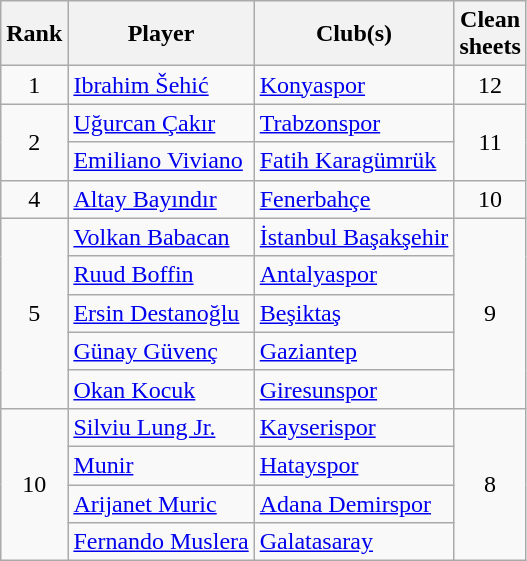<table class="wikitable" style="text-align:center;">
<tr>
<th>Rank</th>
<th>Player</th>
<th>Club(s)</th>
<th>Clean <br> sheets</th>
</tr>
<tr>
<td>1</td>
<td align="left"> <a href='#'>Ibrahim Šehić</a></td>
<td align="left"><a href='#'>Konyaspor</a></td>
<td>12</td>
</tr>
<tr>
<td rowspan=2>2</td>
<td align="left"> <a href='#'>Uğurcan Çakır</a></td>
<td align="left"><a href='#'>Trabzonspor</a></td>
<td rowspan=2>11</td>
</tr>
<tr>
<td align="left"> <a href='#'>Emiliano Viviano</a></td>
<td align="left"><a href='#'>Fatih Karagümrük</a></td>
</tr>
<tr>
<td>4</td>
<td align="left"> <a href='#'>Altay Bayındır</a></td>
<td align="left"><a href='#'>Fenerbahçe</a></td>
<td>10</td>
</tr>
<tr>
<td rowspan=5>5</td>
<td align="left"> <a href='#'>Volkan Babacan</a></td>
<td align="left"><a href='#'>İstanbul Başakşehir</a></td>
<td rowspan=5>9</td>
</tr>
<tr>
<td align="left"> <a href='#'>Ruud Boffin</a></td>
<td align="left"><a href='#'>Antalyaspor</a></td>
</tr>
<tr>
<td align="left"> <a href='#'>Ersin Destanoğlu</a></td>
<td align="left"><a href='#'>Beşiktaş</a></td>
</tr>
<tr>
<td align="left"> <a href='#'>Günay Güvenç</a></td>
<td align="left"><a href='#'>Gaziantep</a></td>
</tr>
<tr>
<td align="left"> <a href='#'>Okan Kocuk</a></td>
<td align="left"><a href='#'>Giresunspor</a></td>
</tr>
<tr>
<td rowspan=4>10</td>
<td align="left"> <a href='#'>Silviu Lung Jr.</a></td>
<td align="left"><a href='#'>Kayserispor</a></td>
<td rowspan=4>8</td>
</tr>
<tr>
<td align="left"> <a href='#'>Munir</a></td>
<td align="left"><a href='#'>Hatayspor</a></td>
</tr>
<tr>
<td align="left"> <a href='#'>Arijanet Muric</a></td>
<td align="left"><a href='#'>Adana Demirspor</a></td>
</tr>
<tr>
<td align="left"> <a href='#'>Fernando Muslera</a></td>
<td align="left"><a href='#'>Galatasaray</a></td>
</tr>
</table>
